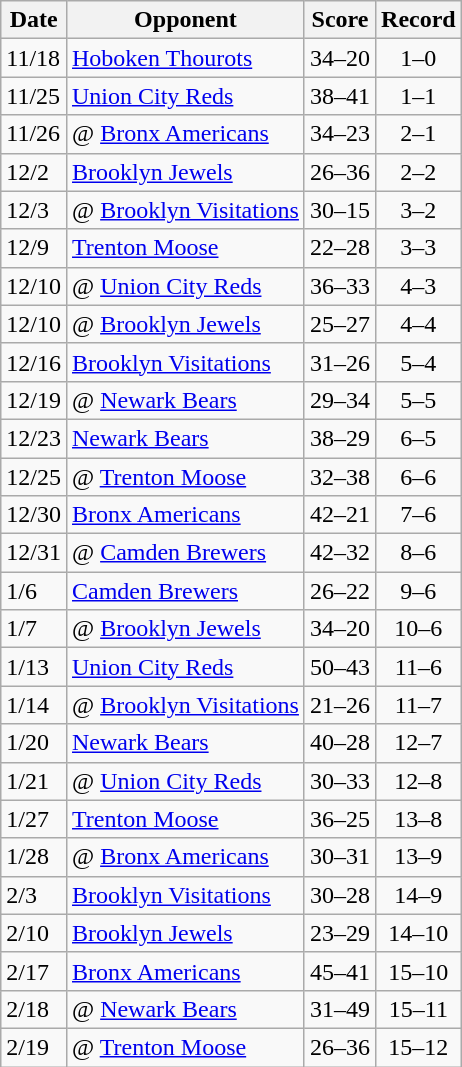<table class="wikitable">
<tr>
<th>Date</th>
<th>Opponent</th>
<th>Score</th>
<th align=center>Record</th>
</tr>
<tr>
<td>11/18</td>
<td><a href='#'>Hoboken Thourots</a></td>
<td>34–20</td>
<td align="center">1–0</td>
</tr>
<tr>
<td>11/25</td>
<td><a href='#'>Union City Reds</a></td>
<td>38–41</td>
<td align="center">1–1</td>
</tr>
<tr>
<td>11/26</td>
<td>@ <a href='#'>Bronx Americans</a></td>
<td>34–23</td>
<td align="center">2–1</td>
</tr>
<tr>
<td>12/2</td>
<td><a href='#'>Brooklyn Jewels</a></td>
<td>26–36</td>
<td align="center">2–2</td>
</tr>
<tr>
<td>12/3</td>
<td>@ <a href='#'>Brooklyn Visitations</a></td>
<td>30–15</td>
<td align="center">3–2</td>
</tr>
<tr>
<td>12/9</td>
<td><a href='#'>Trenton Moose</a></td>
<td>22–28</td>
<td align="center">3–3</td>
</tr>
<tr>
<td>12/10</td>
<td>@ <a href='#'>Union City Reds</a></td>
<td>36–33</td>
<td align="center">4–3</td>
</tr>
<tr>
<td>12/10</td>
<td>@ <a href='#'>Brooklyn Jewels</a></td>
<td>25–27</td>
<td align="center">4–4</td>
</tr>
<tr>
<td>12/16</td>
<td><a href='#'>Brooklyn Visitations</a></td>
<td>31–26</td>
<td align="center">5–4</td>
</tr>
<tr>
<td>12/19</td>
<td>@ <a href='#'>Newark Bears</a></td>
<td>29–34</td>
<td align="center">5–5</td>
</tr>
<tr>
<td>12/23</td>
<td><a href='#'>Newark Bears</a></td>
<td>38–29</td>
<td align="center">6–5</td>
</tr>
<tr>
<td>12/25</td>
<td>@ <a href='#'>Trenton Moose</a></td>
<td>32–38</td>
<td align="center">6–6</td>
</tr>
<tr>
<td>12/30</td>
<td><a href='#'>Bronx Americans</a></td>
<td>42–21</td>
<td align="center">7–6</td>
</tr>
<tr>
<td>12/31</td>
<td>@ <a href='#'>Camden Brewers</a></td>
<td>42–32</td>
<td align="center">8–6</td>
</tr>
<tr>
<td>1/6</td>
<td><a href='#'>Camden Brewers</a></td>
<td>26–22</td>
<td align="center">9–6</td>
</tr>
<tr>
<td>1/7</td>
<td>@ <a href='#'>Brooklyn Jewels</a></td>
<td>34–20</td>
<td align="center">10–6</td>
</tr>
<tr>
<td>1/13</td>
<td><a href='#'>Union City Reds</a></td>
<td>50–43</td>
<td align="center">11–6</td>
</tr>
<tr>
<td>1/14</td>
<td>@ <a href='#'>Brooklyn Visitations</a></td>
<td>21–26</td>
<td align="center">11–7</td>
</tr>
<tr>
<td>1/20</td>
<td><a href='#'>Newark Bears</a></td>
<td>40–28</td>
<td align="center">12–7</td>
</tr>
<tr>
<td>1/21</td>
<td>@ <a href='#'>Union City Reds</a></td>
<td>30–33</td>
<td align="center">12–8</td>
</tr>
<tr>
<td>1/27</td>
<td><a href='#'>Trenton Moose</a></td>
<td>36–25</td>
<td align="center">13–8</td>
</tr>
<tr>
<td>1/28</td>
<td>@ <a href='#'>Bronx Americans</a></td>
<td>30–31</td>
<td align="center">13–9</td>
</tr>
<tr>
<td>2/3</td>
<td><a href='#'>Brooklyn Visitations</a></td>
<td>30–28</td>
<td align="center">14–9</td>
</tr>
<tr>
<td>2/10</td>
<td><a href='#'>Brooklyn Jewels</a></td>
<td>23–29</td>
<td align="center">14–10</td>
</tr>
<tr>
<td>2/17</td>
<td><a href='#'>Bronx Americans</a></td>
<td>45–41</td>
<td align="center">15–10</td>
</tr>
<tr>
<td>2/18</td>
<td>@ <a href='#'>Newark Bears</a></td>
<td>31–49</td>
<td align="center">15–11</td>
</tr>
<tr>
<td>2/19</td>
<td>@ <a href='#'>Trenton Moose</a></td>
<td>26–36</td>
<td align="center">15–12</td>
</tr>
</table>
